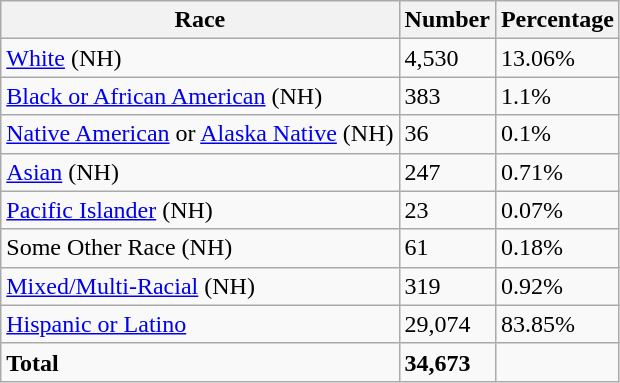<table class="wikitable">
<tr>
<th>Race</th>
<th>Number</th>
<th>Percentage</th>
</tr>
<tr>
<td><a href='#'>White</a> (NH)</td>
<td>4,530</td>
<td>13.06%</td>
</tr>
<tr>
<td><a href='#'>Black or African American</a> (NH)</td>
<td>383</td>
<td>1.1%</td>
</tr>
<tr>
<td><a href='#'>Native American</a> or <a href='#'>Alaska Native</a> (NH)</td>
<td>36</td>
<td>0.1%</td>
</tr>
<tr>
<td><a href='#'>Asian</a> (NH)</td>
<td>247</td>
<td>0.71%</td>
</tr>
<tr>
<td><a href='#'>Pacific Islander</a> (NH)</td>
<td>23</td>
<td>0.07%</td>
</tr>
<tr>
<td>Some Other Race (NH)</td>
<td>61</td>
<td>0.18%</td>
</tr>
<tr>
<td><a href='#'>Mixed/Multi-Racial</a> (NH)</td>
<td>319</td>
<td>0.92%</td>
</tr>
<tr>
<td><a href='#'>Hispanic or Latino</a></td>
<td>29,074</td>
<td>83.85%</td>
</tr>
<tr>
<td><strong>Total</strong></td>
<td><strong>34,673</strong></td>
<td></td>
</tr>
</table>
